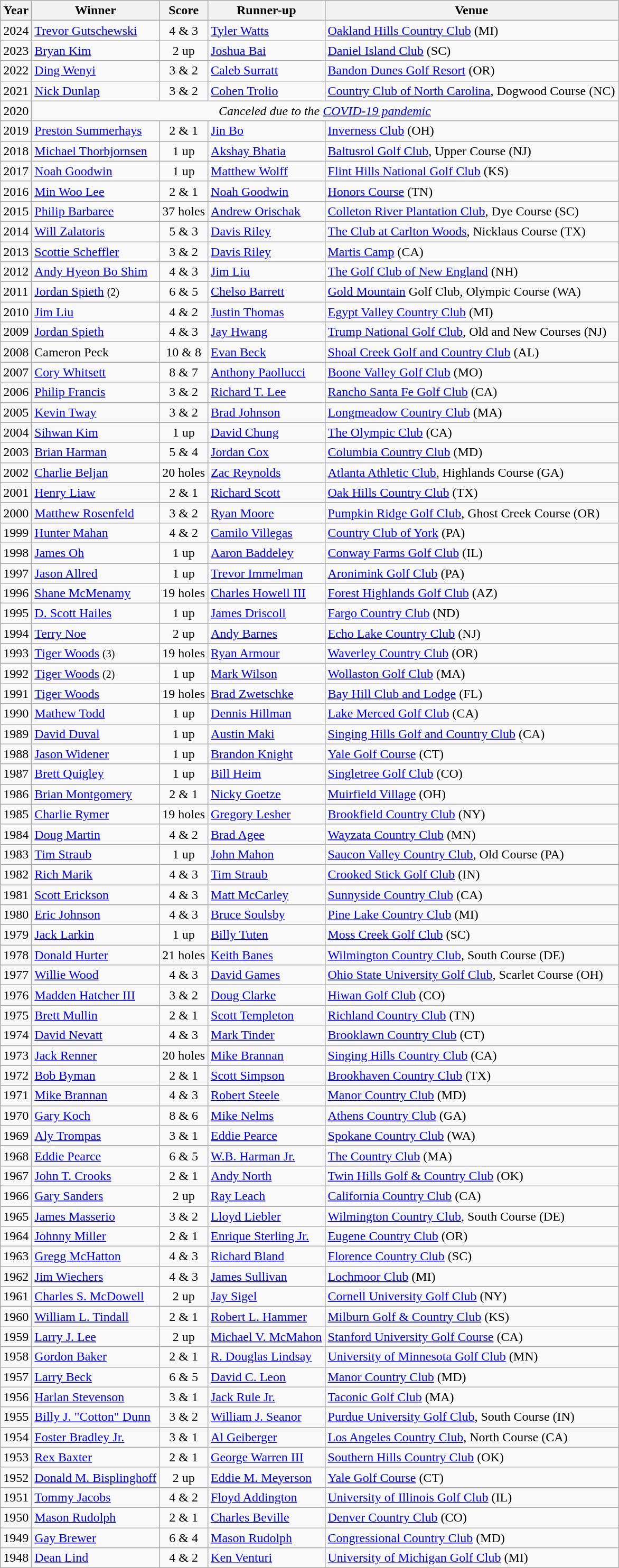<table class="wikitable">
<tr>
<th>Year</th>
<th>Winner</th>
<th>Score</th>
<th>Runner-up</th>
<th>Venue</th>
</tr>
<tr>
<td>2024</td>
<td> <a href='#'>Trevor Gutschewski</a></td>
<td align=center>4 & 3</td>
<td> <a href='#'>Tyler Watts</a></td>
<td><a href='#'>Oakland Hills Country Club</a> (MI)</td>
</tr>
<tr>
<td>2023</td>
<td> <a href='#'>Bryan Kim</a></td>
<td align=center>2 up</td>
<td> <a href='#'>Joshua Bai</a></td>
<td><a href='#'>Daniel Island Club</a> (SC)</td>
</tr>
<tr>
<td>2022</td>
<td> <a href='#'>Ding Wenyi</a></td>
<td align=center>3 & 2</td>
<td> <a href='#'>Caleb Surratt</a></td>
<td><a href='#'>Bandon Dunes Golf Resort</a> (OR)</td>
</tr>
<tr>
<td>2021</td>
<td> <a href='#'>Nick Dunlap</a></td>
<td align=center>3 & 2</td>
<td> <a href='#'>Cohen Trolio</a></td>
<td><a href='#'>Country Club of North Carolina</a>, Dogwood Course (NC)</td>
</tr>
<tr>
<td>2020</td>
<td colspan=4; align=center><em>Canceled due to the <a href='#'>COVID-19 pandemic</a></em></td>
</tr>
<tr>
<td>2019</td>
<td> <a href='#'>Preston Summerhays</a></td>
<td align=center>2 & 1</td>
<td> <a href='#'>Jin Bo</a></td>
<td><a href='#'>Inverness Club</a> (OH)</td>
</tr>
<tr>
<td>2018</td>
<td> <a href='#'>Michael Thorbjornsen</a></td>
<td align=center>1 up</td>
<td> <a href='#'>Akshay Bhatia</a></td>
<td><a href='#'>Baltusrol Golf Club</a>, Upper Course (NJ)</td>
</tr>
<tr>
<td>2017</td>
<td> <a href='#'>Noah Goodwin</a></td>
<td align=center>1 up</td>
<td> <a href='#'>Matthew Wolff</a></td>
<td><a href='#'>Flint Hills National Golf Club</a> (KS)</td>
</tr>
<tr>
<td>2016</td>
<td> <a href='#'>Min Woo Lee</a></td>
<td align=center>2 & 1</td>
<td> <a href='#'>Noah Goodwin</a></td>
<td><a href='#'>Honors Course</a> (TN)</td>
</tr>
<tr>
<td>2015</td>
<td> <a href='#'>Philip Barbaree</a></td>
<td align=center>37 holes</td>
<td> <a href='#'>Andrew Orischak</a></td>
<td><a href='#'>Colleton River Plantation Club</a>, Dye Course (SC)</td>
</tr>
<tr>
<td>2014</td>
<td> <a href='#'>Will Zalatoris</a></td>
<td align=center>5 & 3</td>
<td> <a href='#'>Davis Riley</a></td>
<td><a href='#'>The Club at Carlton Woods</a>, Nicklaus Course (TX)</td>
</tr>
<tr>
<td>2013</td>
<td> <a href='#'>Scottie Scheffler</a></td>
<td align=center>3 & 2</td>
<td> <a href='#'>Davis Riley</a></td>
<td><a href='#'>Martis Camp</a> (CA)</td>
</tr>
<tr>
<td>2012</td>
<td> <a href='#'>Andy Hyeon Bo Shim</a></td>
<td align=center>4 & 3</td>
<td> <a href='#'>Jim Liu</a></td>
<td><a href='#'>The Golf Club of New England</a> (NH)</td>
</tr>
<tr>
<td>2011</td>
<td> <a href='#'>Jordan Spieth</a> <small>(2)</small></td>
<td align=center>6 & 5</td>
<td> <a href='#'>Chelso Barrett</a></td>
<td><a href='#'>Gold Mountain</a> Golf Club, Olympic Course (WA)</td>
</tr>
<tr>
<td>2010</td>
<td> <a href='#'>Jim Liu</a></td>
<td align=center>4 & 2</td>
<td> <a href='#'>Justin Thomas</a></td>
<td><a href='#'>Egypt Valley Country Club</a> (MI)</td>
</tr>
<tr>
<td>2009</td>
<td> <a href='#'>Jordan Spieth</a></td>
<td align=center>4 & 3</td>
<td> <a href='#'>Jay Hwang</a></td>
<td><a href='#'>Trump National Golf Club</a>, Old and New Courses (NJ)</td>
</tr>
<tr>
<td>2008</td>
<td> Cameron Peck</td>
<td align=center>10 & 8</td>
<td> <a href='#'>Evan Beck</a></td>
<td><a href='#'>Shoal Creek Golf and Country Club</a> (AL)</td>
</tr>
<tr>
<td>2007</td>
<td> <a href='#'>Cory Whitsett</a></td>
<td align=center>8 & 7</td>
<td> <a href='#'>Anthony Paollucci</a></td>
<td><a href='#'>Boone Valley Golf Club</a> (MO)</td>
</tr>
<tr>
<td>2006</td>
<td> <a href='#'>Philip Francis</a></td>
<td align=center>3 & 2</td>
<td> <a href='#'>Richard T. Lee</a></td>
<td><a href='#'>Rancho Santa Fe Golf Club</a> (CA)</td>
</tr>
<tr>
<td>2005</td>
<td> <a href='#'>Kevin Tway</a></td>
<td align=center>3 & 2</td>
<td> <a href='#'>Brad Johnson</a></td>
<td><a href='#'>Longmeadow Country Club</a> (MA)</td>
</tr>
<tr>
<td>2004</td>
<td> <a href='#'>Sihwan Kim</a></td>
<td align=center>1 up</td>
<td> <a href='#'>David Chung</a></td>
<td><a href='#'>The Olympic Club</a> (CA)</td>
</tr>
<tr>
<td>2003</td>
<td> <a href='#'>Brian Harman</a></td>
<td align=center>5 & 4</td>
<td> <a href='#'>Jordan Cox</a></td>
<td><a href='#'>Columbia Country Club</a> (MD)</td>
</tr>
<tr>
<td>2002</td>
<td> <a href='#'>Charlie Beljan</a></td>
<td align=center>20 holes</td>
<td> <a href='#'>Zac Reynolds</a></td>
<td><a href='#'>Atlanta Athletic Club</a>, Highlands Course (GA)</td>
</tr>
<tr>
<td>2001</td>
<td> <a href='#'>Henry Liaw</a></td>
<td align=center>2 & 1</td>
<td> <a href='#'>Richard Scott</a></td>
<td><a href='#'>Oak Hills Country Club</a> (TX)</td>
</tr>
<tr>
<td>2000</td>
<td> <a href='#'>Matthew Rosenfeld</a></td>
<td align=center>3 & 2</td>
<td> <a href='#'>Ryan Moore</a></td>
<td><a href='#'>Pumpkin Ridge Golf Club</a>, Ghost Creek Course (OR)</td>
</tr>
<tr>
<td>1999</td>
<td> <a href='#'>Hunter Mahan</a></td>
<td align=center>4 & 2</td>
<td> <a href='#'>Camilo Villegas</a></td>
<td><a href='#'>Country Club of York</a> (PA)</td>
</tr>
<tr>
<td>1998</td>
<td> <a href='#'>James Oh</a></td>
<td align=center>1 up</td>
<td> <a href='#'>Aaron Baddeley</a></td>
<td><a href='#'>Conway Farms Golf Club</a> (IL)</td>
</tr>
<tr>
<td>1997</td>
<td> <a href='#'>Jason Allred</a></td>
<td align=center>1 up</td>
<td> <a href='#'>Trevor Immelman</a></td>
<td><a href='#'>Aronimink Golf Club</a> (PA)</td>
</tr>
<tr>
<td>1996</td>
<td> <a href='#'>Shane McMenamy</a></td>
<td align=center>19 holes</td>
<td> <a href='#'>Charles Howell III</a></td>
<td><a href='#'>Forest Highlands Golf Club</a> (AZ)</td>
</tr>
<tr>
<td>1995</td>
<td> <a href='#'>D. Scott Hailes</a></td>
<td align=center>1 up</td>
<td> <a href='#'>James Driscoll</a></td>
<td><a href='#'>Fargo Country Club</a> (ND)</td>
</tr>
<tr>
<td>1994</td>
<td> <a href='#'>Terry Noe</a></td>
<td align=center>2 up</td>
<td> <a href='#'>Andy Barnes</a></td>
<td><a href='#'>Echo Lake Country Club</a> (NJ)</td>
</tr>
<tr>
<td>1993</td>
<td> <a href='#'>Tiger Woods</a> <small>(3)</small></td>
<td align=center>19 holes</td>
<td> <a href='#'>Ryan Armour</a></td>
<td><a href='#'>Waverley Country Club</a> (OR)</td>
</tr>
<tr>
<td>1992</td>
<td> <a href='#'>Tiger Woods</a> <small>(2)</small></td>
<td align=center>1 up</td>
<td> <a href='#'>Mark Wilson</a></td>
<td><a href='#'>Wollaston Golf Club</a> (MA)</td>
</tr>
<tr>
<td>1991</td>
<td> <a href='#'>Tiger Woods</a></td>
<td align=center>19 holes</td>
<td> <a href='#'>Brad Zwetschke</a></td>
<td><a href='#'>Bay Hill Club and Lodge</a> (FL)</td>
</tr>
<tr>
<td>1990</td>
<td> <a href='#'>Mathew Todd</a></td>
<td align=center>1 up</td>
<td> <a href='#'>Dennis Hillman</a></td>
<td><a href='#'>Lake Merced Golf Club</a> (CA)</td>
</tr>
<tr>
<td>1989</td>
<td> <a href='#'>David Duval</a></td>
<td align=center>1 up</td>
<td> <a href='#'>Austin Maki</a></td>
<td><a href='#'>Singing Hills Golf and Country Club</a> (CA)</td>
</tr>
<tr>
<td>1988</td>
<td> <a href='#'>Jason Widener</a></td>
<td align=center>1 up</td>
<td> <a href='#'>Brandon Knight</a></td>
<td><a href='#'>Yale Golf Course</a> (CT)</td>
</tr>
<tr>
<td>1987</td>
<td> <a href='#'>Brett Quigley</a></td>
<td align=center>1 up</td>
<td> <a href='#'>Bill Heim</a></td>
<td><a href='#'>Singletree Golf Club</a> (CO)</td>
</tr>
<tr>
<td>1986</td>
<td> <a href='#'>Brian Montgomery</a></td>
<td align=center>2 & 1</td>
<td> <a href='#'>Nicky Goetze</a></td>
<td><a href='#'>Muirfield Village</a> (OH)</td>
</tr>
<tr>
<td>1985</td>
<td> <a href='#'>Charlie Rymer</a></td>
<td align=center>19 holes</td>
<td> <a href='#'>Gregory Lesher</a></td>
<td><a href='#'>Brookfield Country Club</a> (NY)</td>
</tr>
<tr>
<td>1984</td>
<td> <a href='#'>Doug Martin</a></td>
<td align=center>4 & 2</td>
<td> <a href='#'>Brad Agee</a></td>
<td><a href='#'>Wayzata Country Club</a> (MN)</td>
</tr>
<tr>
<td>1983</td>
<td> <a href='#'>Tim Straub</a></td>
<td align=center>1 up</td>
<td> <a href='#'>John Mahon</a></td>
<td><a href='#'>Saucon Valley Country Club</a>, Old Course (PA)</td>
</tr>
<tr>
<td>1982</td>
<td> <a href='#'>Rich Marik</a></td>
<td align=center>4 & 3</td>
<td> <a href='#'>Tim Straub</a></td>
<td><a href='#'>Crooked Stick Golf Club</a> (IN)</td>
</tr>
<tr>
<td>1981</td>
<td> <a href='#'>Scott Erickson</a></td>
<td align=center>4 & 3</td>
<td> <a href='#'>Matt McCarley</a></td>
<td><a href='#'>Sunnyside Country Club</a> (CA)</td>
</tr>
<tr>
<td>1980</td>
<td> <a href='#'>Eric Johnson</a></td>
<td align=center>4 & 3</td>
<td> <a href='#'>Bruce Soulsby</a></td>
<td><a href='#'>Pine Lake Country Club</a> (MI)</td>
</tr>
<tr>
<td>1979</td>
<td> <a href='#'>Jack Larkin</a></td>
<td align=center>1 up</td>
<td> <a href='#'>Billy Tuten</a></td>
<td><a href='#'>Moss Creek Golf Club</a> (SC)</td>
</tr>
<tr>
<td>1978</td>
<td> <a href='#'>Donald Hurter</a></td>
<td align=center>21 holes</td>
<td> <a href='#'>Keith Banes</a></td>
<td><a href='#'>Wilmington Country Club</a>, South Course (DE)</td>
</tr>
<tr>
<td>1977</td>
<td> <a href='#'>Willie Wood</a></td>
<td align=center>4 & 3</td>
<td> <a href='#'>David Games</a></td>
<td><a href='#'>Ohio State University Golf Club</a>, Scarlet Course (OH)</td>
</tr>
<tr>
<td>1976</td>
<td> <a href='#'>Madden Hatcher III</a></td>
<td align=center>3 & 2</td>
<td> <a href='#'>Doug Clarke</a></td>
<td><a href='#'>Hiwan Golf Club</a> (CO)</td>
</tr>
<tr>
<td>1975</td>
<td> <a href='#'>Brett Mullin</a></td>
<td align=center>2 & 1</td>
<td><a href='#'>Scott Templeton</a></td>
<td><a href='#'>Richland Country Club</a> (TN)</td>
</tr>
<tr>
<td>1974</td>
<td> <a href='#'>David Nevatt</a></td>
<td align=center>4 & 3</td>
<td><a href='#'>Mark Tinder</a></td>
<td><a href='#'>Brooklawn Country Club</a> (CT)</td>
</tr>
<tr>
<td>1973</td>
<td> <a href='#'>Jack Renner</a></td>
<td align=center>20 holes</td>
<td> <a href='#'>Mike Brannan</a></td>
<td><a href='#'>Singing Hills Country Club</a> (CA)</td>
</tr>
<tr>
<td>1972</td>
<td> <a href='#'>Bob Byman</a></td>
<td align=center>2 & 1</td>
<td> <a href='#'>Scott Simpson</a></td>
<td><a href='#'>Brookhaven Country Club</a> (TX)</td>
</tr>
<tr>
<td>1971</td>
<td> <a href='#'>Mike Brannan</a></td>
<td align=center>4 & 3</td>
<td><a href='#'>Robert Steele</a></td>
<td><a href='#'>Manor Country Club</a> (MD)</td>
</tr>
<tr>
<td>1970</td>
<td> <a href='#'>Gary Koch</a></td>
<td align=center>8 & 6</td>
<td> <a href='#'>Mike Nelms</a></td>
<td><a href='#'>Athens Country Club</a> (GA)</td>
</tr>
<tr>
<td>1969</td>
<td> <a href='#'>Aly Trompas</a></td>
<td align=center>3 & 1</td>
<td> <a href='#'>Eddie Pearce</a></td>
<td><a href='#'>Spokane Country Club</a> (WA)</td>
</tr>
<tr>
<td>1968</td>
<td> <a href='#'>Eddie Pearce</a></td>
<td align=center>6 & 5</td>
<td><a href='#'>W.B. Harman Jr.</a></td>
<td><a href='#'>The Country Club</a> (MA)</td>
</tr>
<tr>
<td>1967</td>
<td> <a href='#'>John T. Crooks</a></td>
<td align=center>2 & 1</td>
<td> <a href='#'>Andy North</a></td>
<td><a href='#'>Twin Hills Golf & Country Club</a> (OK)</td>
</tr>
<tr>
<td>1966</td>
<td> <a href='#'>Gary Sanders</a></td>
<td align=center>2 up</td>
<td> <a href='#'>Ray Leach</a></td>
<td><a href='#'>California Country Club</a> (CA)</td>
</tr>
<tr>
<td>1965</td>
<td> <a href='#'>James Masserio</a></td>
<td align=center>3 & 2</td>
<td> <a href='#'>Lloyd Liebler</a></td>
<td><a href='#'>Wilmington Country Club</a>, South Course (DE)</td>
</tr>
<tr>
<td>1964</td>
<td> <a href='#'>Johnny Miller</a></td>
<td align=center>2 & 1</td>
<td> <a href='#'>Enrique Sterling Jr.</a></td>
<td><a href='#'>Eugene Country Club</a> (OR)</td>
</tr>
<tr>
<td>1963</td>
<td> <a href='#'>Gregg McHatton</a></td>
<td align=center>4 & 3</td>
<td><a href='#'>Richard Bland</a></td>
<td><a href='#'>Florence Country Club</a> (SC)</td>
</tr>
<tr>
<td>1962</td>
<td> <a href='#'>Jim Wiechers</a></td>
<td align=center>4 & 3</td>
<td><a href='#'>James Sullivan</a></td>
<td><a href='#'>Lochmoor Club</a> (MI)</td>
</tr>
<tr>
<td>1961</td>
<td> <a href='#'>Charles S. McDowell</a></td>
<td align=center>2 up</td>
<td> <a href='#'>Jay Sigel</a></td>
<td><a href='#'>Cornell University Golf Club</a> (NY)</td>
</tr>
<tr>
<td>1960</td>
<td> <a href='#'>William L. Tindall</a></td>
<td align=center>2 & 1</td>
<td><a href='#'>Robert L. Hammer</a></td>
<td><a href='#'>Milburn Golf & Country Club</a> (KS)</td>
</tr>
<tr>
<td>1959</td>
<td> <a href='#'>Larry J. Lee</a></td>
<td align=center>2 up</td>
<td><a href='#'>Michael V. McMahon</a></td>
<td><a href='#'>Stanford University Golf Course</a> (CA)</td>
</tr>
<tr>
<td>1958</td>
<td> <a href='#'>Gordon Baker</a></td>
<td align=center>2 & 1</td>
<td><a href='#'>R. Douglas Lindsay</a></td>
<td><a href='#'>University of Minnesota Golf Club</a> (MN)</td>
</tr>
<tr>
<td>1957</td>
<td> <a href='#'>Larry Beck</a></td>
<td align=center>6 & 5</td>
<td><a href='#'>David C. Leon</a></td>
<td><a href='#'>Manor Country Club</a> (MD)</td>
</tr>
<tr>
<td>1956</td>
<td> <a href='#'>Harlan Stevenson</a></td>
<td align=center>3 & 1</td>
<td> <a href='#'>Jack Rule Jr.</a></td>
<td><a href='#'>Taconic Golf Club</a> (MA)</td>
</tr>
<tr>
<td>1955</td>
<td> <a href='#'>Billy J. "Cotton" Dunn</a></td>
<td align=center>3 & 2</td>
<td><a href='#'>William J. Seanor</a></td>
<td><a href='#'>Purdue University Golf Club</a>, South Course (IN)</td>
</tr>
<tr>
<td>1954</td>
<td> <a href='#'>Foster Bradley Jr.</a></td>
<td align=center>3 & 1</td>
<td> <a href='#'>Al Geiberger</a></td>
<td><a href='#'>Los Angeles Country Club</a>, North Course (CA)</td>
</tr>
<tr>
<td>1953</td>
<td> <a href='#'>Rex Baxter</a></td>
<td align=center>2 & 1</td>
<td> <a href='#'>George Warren III</a></td>
<td><a href='#'>Southern Hills Country Club</a> (OK)</td>
</tr>
<tr>
<td>1952</td>
<td> <a href='#'>Donald M. Bisplinghoff</a></td>
<td align=center>2 up</td>
<td><a href='#'>Eddie M. Meyerson</a></td>
<td><a href='#'>Yale Golf Course</a> (CT)</td>
</tr>
<tr>
<td>1951</td>
<td> <a href='#'>Tommy Jacobs</a></td>
<td align=center>4 & 2</td>
<td> <a href='#'>Floyd Addington</a></td>
<td><a href='#'>University of Illinois Golf Club</a> (IL)</td>
</tr>
<tr>
<td>1950</td>
<td> <a href='#'>Mason Rudolph</a></td>
<td align=center>2 & 1</td>
<td><a href='#'>Charles Beville</a></td>
<td><a href='#'>Denver Country Club</a> (CO)</td>
</tr>
<tr>
<td>1949</td>
<td> <a href='#'>Gay Brewer</a></td>
<td align=center>6 & 4</td>
<td> <a href='#'>Mason Rudolph</a></td>
<td><a href='#'>Congressional Country Club</a> (MD)</td>
</tr>
<tr>
<td>1948</td>
<td> <a href='#'>Dean Lind</a></td>
<td align=center>4 & 2</td>
<td> <a href='#'>Ken Venturi</a></td>
<td><a href='#'>University of Michigan Golf Club</a> (MI)</td>
</tr>
</table>
